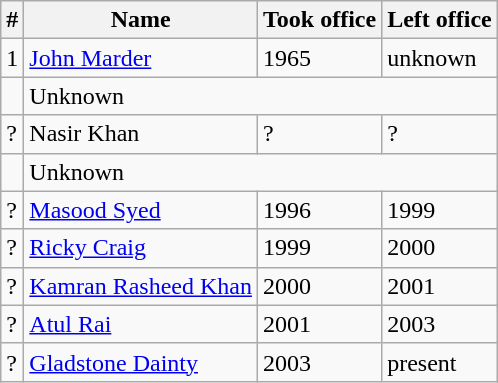<table class="wikitable">
<tr>
<th>#</th>
<th>Name</th>
<th>Took office</th>
<th>Left office</th>
</tr>
<tr>
<td>1</td>
<td><a href='#'>John Marder</a></td>
<td>1965</td>
<td>unknown</td>
</tr>
<tr>
<td></td>
<td colspan="3">Unknown</td>
</tr>
<tr>
<td>?</td>
<td>Nasir Khan</td>
<td>?</td>
<td>?</td>
</tr>
<tr>
<td></td>
<td colspan="3">Unknown</td>
</tr>
<tr>
<td>?</td>
<td><a href='#'>Masood Syed</a></td>
<td>1996</td>
<td>1999</td>
</tr>
<tr>
<td>?</td>
<td><a href='#'>Ricky Craig</a></td>
<td>1999</td>
<td>2000</td>
</tr>
<tr>
<td>?</td>
<td><a href='#'>Kamran Rasheed Khan</a></td>
<td>2000</td>
<td>2001</td>
</tr>
<tr>
<td>?</td>
<td><a href='#'>Atul Rai</a></td>
<td>2001</td>
<td>2003</td>
</tr>
<tr>
<td>?</td>
<td><a href='#'>Gladstone Dainty</a></td>
<td>2003</td>
<td>present</td>
</tr>
</table>
